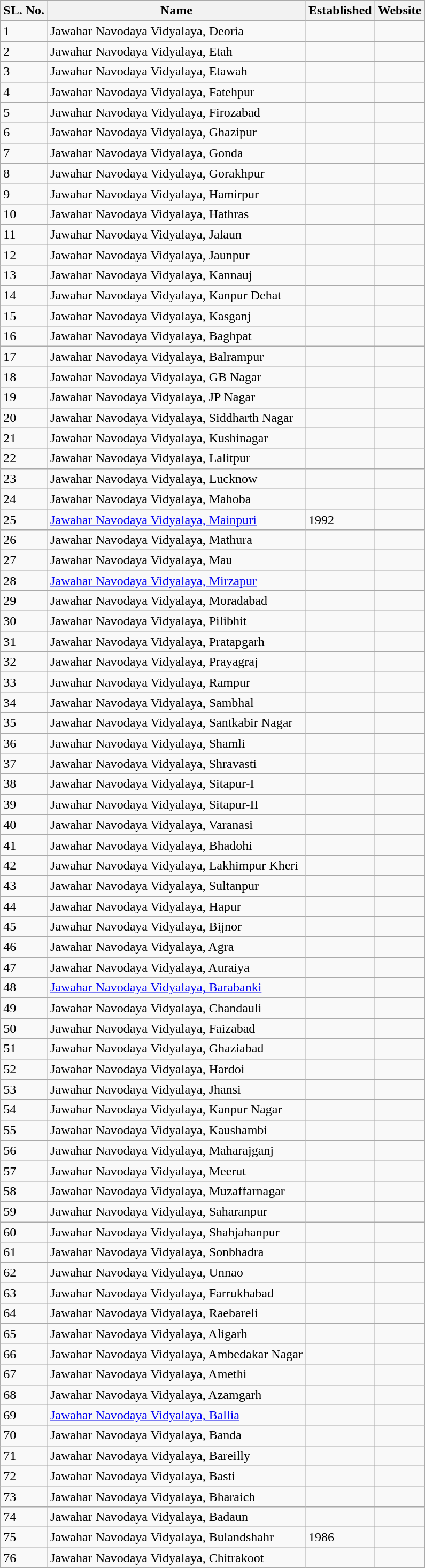<table class="wikitable sortable mw-collapsible">
<tr>
<th>SL. No.</th>
<th>Name</th>
<th>Established</th>
<th>Website</th>
</tr>
<tr>
<td>1</td>
<td>Jawahar Navodaya Vidyalaya, Deoria</td>
<td></td>
<td></td>
</tr>
<tr>
<td>2</td>
<td>Jawahar Navodaya Vidyalaya, Etah</td>
<td></td>
<td></td>
</tr>
<tr>
<td>3</td>
<td>Jawahar Navodaya Vidyalaya, Etawah</td>
<td></td>
<td></td>
</tr>
<tr>
<td>4</td>
<td>Jawahar Navodaya Vidyalaya, Fatehpur</td>
<td></td>
<td></td>
</tr>
<tr>
<td>5</td>
<td>Jawahar Navodaya Vidyalaya, Firozabad</td>
<td></td>
<td></td>
</tr>
<tr>
<td>6</td>
<td>Jawahar Navodaya Vidyalaya, Ghazipur</td>
<td></td>
<td></td>
</tr>
<tr>
<td>7</td>
<td>Jawahar Navodaya Vidyalaya, Gonda</td>
<td></td>
<td></td>
</tr>
<tr>
<td>8</td>
<td>Jawahar Navodaya Vidyalaya, Gorakhpur</td>
<td></td>
<td></td>
</tr>
<tr>
<td>9</td>
<td>Jawahar Navodaya Vidyalaya, Hamirpur</td>
<td></td>
<td></td>
</tr>
<tr>
<td>10</td>
<td>Jawahar Navodaya Vidyalaya, Hathras</td>
<td></td>
<td></td>
</tr>
<tr>
<td>11</td>
<td>Jawahar Navodaya Vidyalaya, Jalaun</td>
<td></td>
<td></td>
</tr>
<tr>
<td>12</td>
<td>Jawahar Navodaya Vidyalaya, Jaunpur</td>
<td></td>
<td></td>
</tr>
<tr>
<td>13</td>
<td>Jawahar Navodaya Vidyalaya, Kannauj</td>
<td></td>
<td></td>
</tr>
<tr>
<td>14</td>
<td>Jawahar Navodaya Vidyalaya, Kanpur Dehat</td>
<td></td>
<td></td>
</tr>
<tr>
<td>15</td>
<td>Jawahar Navodaya Vidyalaya, Kasganj</td>
<td></td>
<td></td>
</tr>
<tr>
<td>16</td>
<td>Jawahar Navodaya Vidyalaya, Baghpat</td>
<td></td>
<td></td>
</tr>
<tr>
<td>17</td>
<td>Jawahar Navodaya Vidyalaya, Balrampur</td>
<td></td>
<td></td>
</tr>
<tr>
<td>18</td>
<td>Jawahar Navodaya Vidyalaya, GB Nagar</td>
<td></td>
<td></td>
</tr>
<tr>
<td>19</td>
<td>Jawahar Navodaya Vidyalaya, JP Nagar</td>
<td></td>
<td></td>
</tr>
<tr>
<td>20</td>
<td>Jawahar Navodaya Vidyalaya, Siddharth Nagar</td>
<td></td>
<td></td>
</tr>
<tr>
<td>21</td>
<td>Jawahar Navodaya Vidyalaya, Kushinagar</td>
<td></td>
<td></td>
</tr>
<tr>
<td>22</td>
<td>Jawahar Navodaya Vidyalaya, Lalitpur</td>
<td></td>
<td></td>
</tr>
<tr>
<td>23</td>
<td>Jawahar Navodaya Vidyalaya, Lucknow</td>
<td></td>
<td></td>
</tr>
<tr>
<td>24</td>
<td>Jawahar Navodaya Vidyalaya, Mahoba</td>
<td></td>
<td></td>
</tr>
<tr>
<td>25</td>
<td><a href='#'>Jawahar Navodaya Vidyalaya, Mainpuri</a></td>
<td>1992</td>
<td></td>
</tr>
<tr>
<td>26</td>
<td>Jawahar Navodaya Vidyalaya, Mathura</td>
<td></td>
<td></td>
</tr>
<tr>
<td>27</td>
<td>Jawahar Navodaya Vidyalaya, Mau</td>
<td></td>
<td></td>
</tr>
<tr>
<td>28</td>
<td><a href='#'>Jawahar Navodaya Vidyalaya, Mirzapur</a></td>
<td></td>
<td></td>
</tr>
<tr>
<td>29</td>
<td>Jawahar Navodaya Vidyalaya, Moradabad</td>
<td></td>
<td></td>
</tr>
<tr>
<td>30</td>
<td>Jawahar Navodaya Vidyalaya, Pilibhit</td>
<td></td>
<td></td>
</tr>
<tr>
<td>31</td>
<td>Jawahar Navodaya Vidyalaya, Pratapgarh</td>
<td></td>
<td></td>
</tr>
<tr>
<td>32</td>
<td>Jawahar Navodaya Vidyalaya, Prayagraj</td>
<td></td>
<td></td>
</tr>
<tr>
<td>33</td>
<td>Jawahar Navodaya Vidyalaya, Rampur</td>
<td></td>
<td></td>
</tr>
<tr>
<td>34</td>
<td>Jawahar Navodaya Vidyalaya, Sambhal</td>
<td></td>
<td></td>
</tr>
<tr>
<td>35</td>
<td>Jawahar Navodaya Vidyalaya, Santkabir Nagar</td>
<td></td>
<td></td>
</tr>
<tr>
<td>36</td>
<td>Jawahar Navodaya Vidyalaya, Shamli</td>
<td></td>
<td></td>
</tr>
<tr>
<td>37</td>
<td>Jawahar Navodaya Vidyalaya, Shravasti</td>
<td></td>
<td></td>
</tr>
<tr>
<td>38</td>
<td>Jawahar Navodaya Vidyalaya, Sitapur-I</td>
<td></td>
<td></td>
</tr>
<tr>
<td>39</td>
<td>Jawahar Navodaya Vidyalaya, Sitapur-II</td>
<td></td>
<td></td>
</tr>
<tr>
<td>40</td>
<td>Jawahar Navodaya Vidyalaya, Varanasi</td>
<td></td>
<td></td>
</tr>
<tr>
<td>41</td>
<td>Jawahar Navodaya Vidyalaya, Bhadohi</td>
<td></td>
<td></td>
</tr>
<tr>
<td>42</td>
<td>Jawahar Navodaya Vidyalaya, Lakhimpur Kheri</td>
<td></td>
<td></td>
</tr>
<tr>
<td>43</td>
<td>Jawahar Navodaya Vidyalaya, Sultanpur</td>
<td></td>
<td></td>
</tr>
<tr>
<td>44</td>
<td>Jawahar Navodaya Vidyalaya, Hapur</td>
<td></td>
<td></td>
</tr>
<tr>
<td>45</td>
<td>Jawahar Navodaya Vidyalaya, Bijnor</td>
<td></td>
<td></td>
</tr>
<tr>
<td>46</td>
<td>Jawahar Navodaya Vidyalaya, Agra</td>
<td></td>
<td></td>
</tr>
<tr>
<td>47</td>
<td>Jawahar Navodaya Vidyalaya, Auraiya</td>
<td></td>
<td></td>
</tr>
<tr>
<td>48</td>
<td><a href='#'>Jawahar Navodaya Vidyalaya, Barabanki</a></td>
<td></td>
<td></td>
</tr>
<tr>
<td>49</td>
<td>Jawahar Navodaya Vidyalaya, Chandauli</td>
<td></td>
<td></td>
</tr>
<tr>
<td>50</td>
<td>Jawahar Navodaya Vidyalaya, Faizabad</td>
<td></td>
<td></td>
</tr>
<tr>
<td>51</td>
<td>Jawahar Navodaya Vidyalaya, Ghaziabad</td>
<td></td>
<td></td>
</tr>
<tr>
<td>52</td>
<td>Jawahar Navodaya Vidyalaya, Hardoi</td>
<td></td>
<td></td>
</tr>
<tr>
<td>53</td>
<td>Jawahar Navodaya Vidyalaya, Jhansi</td>
<td></td>
<td></td>
</tr>
<tr>
<td>54</td>
<td>Jawahar Navodaya Vidyalaya, Kanpur Nagar</td>
<td></td>
<td></td>
</tr>
<tr>
<td>55</td>
<td>Jawahar Navodaya Vidyalaya, Kaushambi</td>
<td></td>
<td></td>
</tr>
<tr>
<td>56</td>
<td>Jawahar Navodaya Vidyalaya, Maharajganj</td>
<td></td>
<td></td>
</tr>
<tr>
<td>57</td>
<td>Jawahar Navodaya Vidyalaya, Meerut</td>
<td></td>
<td></td>
</tr>
<tr>
<td>58</td>
<td>Jawahar Navodaya Vidyalaya, Muzaffarnagar</td>
<td></td>
<td></td>
</tr>
<tr>
<td>59</td>
<td>Jawahar Navodaya Vidyalaya, Saharanpur</td>
<td></td>
<td></td>
</tr>
<tr>
<td>60</td>
<td>Jawahar Navodaya Vidyalaya, Shahjahanpur</td>
<td></td>
<td></td>
</tr>
<tr>
<td>61</td>
<td>Jawahar Navodaya Vidyalaya, Sonbhadra</td>
<td></td>
<td></td>
</tr>
<tr>
<td>62</td>
<td>Jawahar Navodaya Vidyalaya, Unnao</td>
<td></td>
<td></td>
</tr>
<tr>
<td>63</td>
<td>Jawahar Navodaya Vidyalaya, Farrukhabad</td>
<td></td>
<td></td>
</tr>
<tr>
<td>64</td>
<td>Jawahar Navodaya Vidyalaya, Raebareli</td>
<td></td>
<td></td>
</tr>
<tr>
<td>65</td>
<td>Jawahar Navodaya Vidyalaya, Aligarh</td>
<td></td>
<td></td>
</tr>
<tr>
<td>66</td>
<td>Jawahar Navodaya Vidyalaya, Ambedakar Nagar</td>
<td></td>
<td></td>
</tr>
<tr>
<td>67</td>
<td>Jawahar Navodaya Vidyalaya, Amethi</td>
<td></td>
<td></td>
</tr>
<tr>
<td>68</td>
<td>Jawahar Navodaya Vidyalaya, Azamgarh</td>
<td></td>
<td></td>
</tr>
<tr>
<td>69</td>
<td><a href='#'>Jawahar Navodaya Vidyalaya, Ballia</a></td>
<td></td>
<td></td>
</tr>
<tr>
<td>70</td>
<td>Jawahar Navodaya Vidyalaya, Banda</td>
<td></td>
<td></td>
</tr>
<tr>
<td>71</td>
<td>Jawahar Navodaya Vidyalaya, Bareilly</td>
<td></td>
<td></td>
</tr>
<tr>
<td>72</td>
<td>Jawahar Navodaya Vidyalaya, Basti</td>
<td></td>
<td></td>
</tr>
<tr>
<td>73</td>
<td>Jawahar Navodaya Vidyalaya, Bharaich</td>
<td></td>
<td></td>
</tr>
<tr>
<td>74</td>
<td>Jawahar Navodaya Vidyalaya, Badaun</td>
<td></td>
<td></td>
</tr>
<tr>
<td>75</td>
<td>Jawahar Navodaya Vidyalaya, Bulandshahr</td>
<td>1986</td>
<td></td>
</tr>
<tr>
<td>76</td>
<td>Jawahar Navodaya Vidyalaya, Chitrakoot</td>
<td></td>
<td></td>
</tr>
</table>
